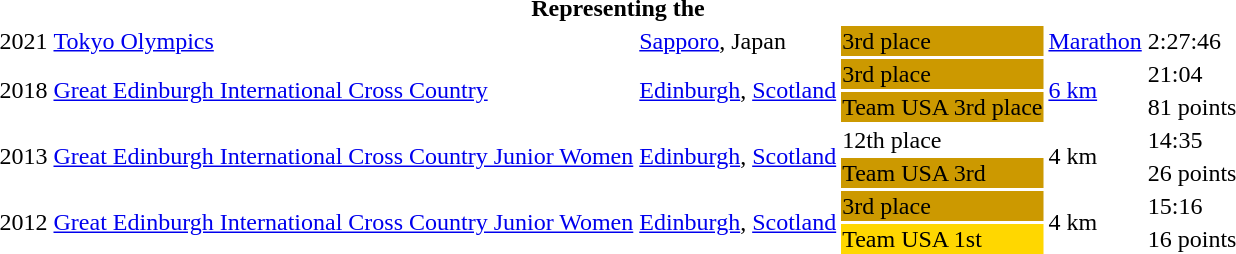<table>
<tr>
<th colspan="6">Representing the </th>
</tr>
<tr>
<td>2021</td>
<td><a href='#'>Tokyo Olympics</a></td>
<td><a href='#'>Sapporo</a>, Japan</td>
<td bgcolor="cc9900">3rd place</td>
<td><a href='#'>Marathon</a></td>
<td>2:27:46</td>
</tr>
<tr>
<td Rowspan=2>2018</td>
<td Rowspan=2><a href='#'>Great Edinburgh International Cross Country</a></td>
<td Rowspan=2><a href='#'>Edinburgh</a>, <a href='#'>Scotland</a></td>
<td bgcolor="cc9900">3rd place</td>
<td Rowspan=2><a href='#'>6 km</a></td>
<td>21:04</td>
</tr>
<tr>
<td bgcolor="cc9900">Team USA 3rd place</td>
<td>81 points</td>
</tr>
<tr>
<td Rowspan=2>2013</td>
<td Rowspan=2><a href='#'>Great Edinburgh International Cross Country Junior Women</a></td>
<td Rowspan=2><a href='#'>Edinburgh</a>, <a href='#'>Scotland</a></td>
<td>12th place</td>
<td Rowspan=2>4 km</td>
<td>14:35</td>
</tr>
<tr>
<td bgcolor="cc9900">Team USA 3rd</td>
<td>26 points</td>
</tr>
<tr>
<td Rowspan=2>2012</td>
<td Rowspan=2><a href='#'>Great Edinburgh International Cross Country Junior Women</a></td>
<td Rowspan=2><a href='#'>Edinburgh</a>, <a href='#'>Scotland</a></td>
<td bgcolor="cc9900">3rd place</td>
<td Rowspan=2>4 km</td>
<td>15:16</td>
</tr>
<tr>
<td bgcolor="gold">Team USA 1st</td>
<td>16 points</td>
</tr>
</table>
